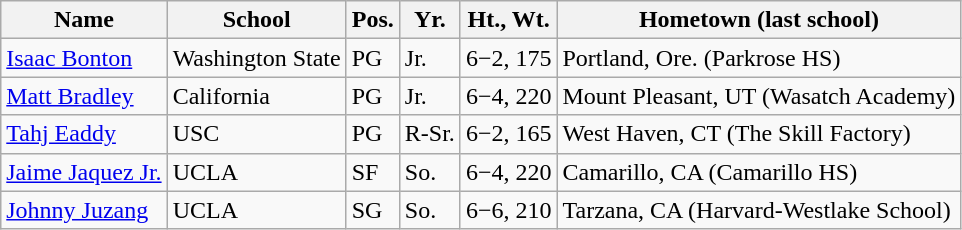<table class="wikitable">
<tr>
<th>Name</th>
<th>School</th>
<th>Pos.</th>
<th>Yr.</th>
<th>Ht., Wt.</th>
<th>Hometown (last school)</th>
</tr>
<tr>
<td><a href='#'>Isaac Bonton</a></td>
<td>Washington State</td>
<td>PG</td>
<td>Jr.</td>
<td>6−2, 175</td>
<td>Portland, Ore. (Parkrose HS)</td>
</tr>
<tr>
<td><a href='#'>Matt Bradley</a></td>
<td>California</td>
<td>PG</td>
<td>Jr.</td>
<td>6−4, 220</td>
<td>Mount Pleasant, UT (Wasatch Academy)</td>
</tr>
<tr>
<td><a href='#'>Tahj Eaddy</a></td>
<td>USC</td>
<td>PG</td>
<td>R-Sr.</td>
<td>6−2, 165</td>
<td>West Haven, CT (The Skill Factory)</td>
</tr>
<tr>
<td><a href='#'>Jaime Jaquez Jr.</a></td>
<td>UCLA</td>
<td>SF</td>
<td>So.</td>
<td>6−4, 220</td>
<td>Camarillo, CA (Camarillo HS)</td>
</tr>
<tr>
<td><a href='#'>Johnny Juzang</a></td>
<td>UCLA</td>
<td>SG</td>
<td>So.</td>
<td>6−6, 210</td>
<td>Tarzana, CA (Harvard-Westlake School)</td>
</tr>
</table>
